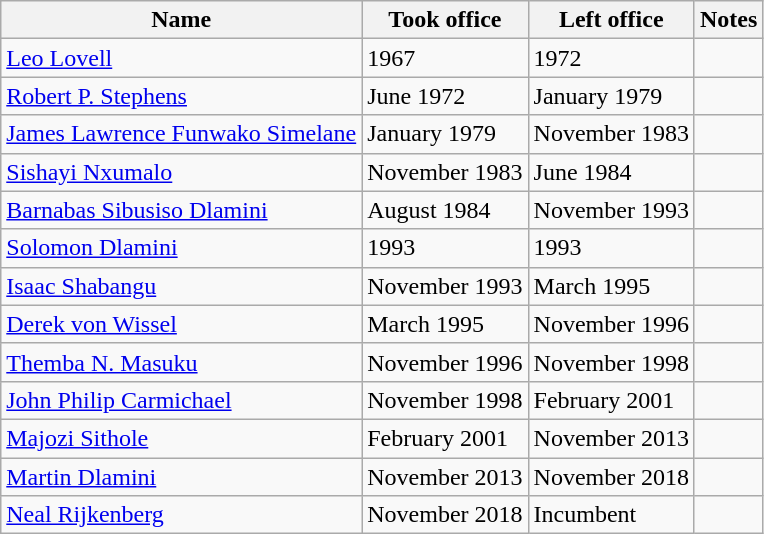<table class="wikitable">
<tr>
<th>Name</th>
<th>Took office</th>
<th>Left office</th>
<th>Notes</th>
</tr>
<tr>
<td><a href='#'>Leo Lovell</a></td>
<td>1967</td>
<td>1972</td>
<td></td>
</tr>
<tr>
<td><a href='#'>Robert P. Stephens</a></td>
<td>June 1972</td>
<td>January 1979</td>
<td></td>
</tr>
<tr>
<td><a href='#'>James Lawrence Funwako Simelane</a></td>
<td>January 1979</td>
<td>November 1983</td>
<td></td>
</tr>
<tr>
<td><a href='#'>Sishayi Nxumalo</a></td>
<td>November 1983</td>
<td>June 1984</td>
<td></td>
</tr>
<tr>
<td><a href='#'>Barnabas Sibusiso Dlamini</a></td>
<td>August 1984</td>
<td>November 1993</td>
<td></td>
</tr>
<tr>
<td><a href='#'>Solomon Dlamini</a></td>
<td>1993</td>
<td>1993</td>
<td></td>
</tr>
<tr>
<td><a href='#'>Isaac Shabangu</a></td>
<td>November 1993</td>
<td>March 1995</td>
<td></td>
</tr>
<tr>
<td><a href='#'>Derek von Wissel</a></td>
<td>March 1995</td>
<td>November 1996</td>
<td></td>
</tr>
<tr>
<td><a href='#'>Themba N. Masuku</a></td>
<td>November 1996</td>
<td>November 1998</td>
<td></td>
</tr>
<tr>
<td><a href='#'>John Philip Carmichael</a></td>
<td>November 1998</td>
<td>February 2001</td>
<td></td>
</tr>
<tr>
<td><a href='#'>Majozi Sithole</a></td>
<td>February 2001</td>
<td>November 2013</td>
<td></td>
</tr>
<tr>
<td><a href='#'>Martin Dlamini</a></td>
<td>November 2013</td>
<td>November 2018</td>
<td></td>
</tr>
<tr>
<td><a href='#'>Neal Rijkenberg</a></td>
<td>November 2018</td>
<td>Incumbent</td>
<td></td>
</tr>
</table>
